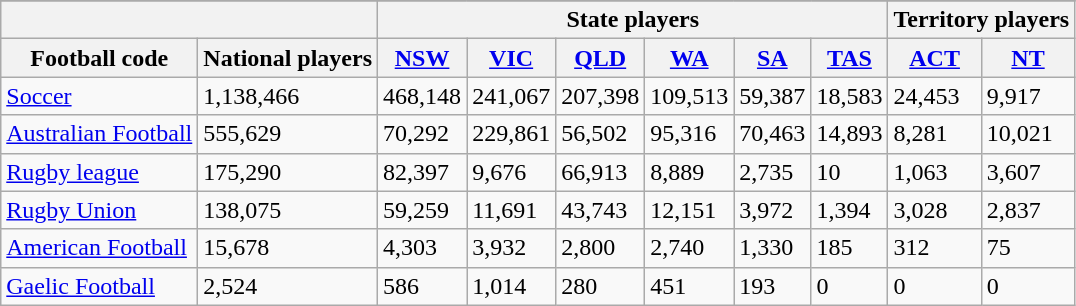<table class="sortable wikitable">
<tr>
</tr>
<tr>
<th colspan="2"></th>
<th colspan="6">State players</th>
<th colspan="2">Territory players</th>
</tr>
<tr>
<th>Football code</th>
<th>National players</th>
<th> <a href='#'>NSW</a></th>
<th> <a href='#'>VIC</a></th>
<th> <a href='#'>QLD</a></th>
<th> <a href='#'>WA</a></th>
<th> <a href='#'>SA</a></th>
<th> <a href='#'>TAS</a></th>
<th> <a href='#'>ACT</a></th>
<th> <a href='#'>NT</a></th>
</tr>
<tr>
<td><a href='#'>Soccer</a></td>
<td>1,138,466</td>
<td>468,148</td>
<td>241,067</td>
<td>207,398</td>
<td>109,513</td>
<td>59,387</td>
<td>18,583</td>
<td>24,453</td>
<td>9,917</td>
</tr>
<tr>
<td><a href='#'>Australian Football</a></td>
<td>555,629</td>
<td>70,292</td>
<td>229,861</td>
<td>56,502</td>
<td>95,316</td>
<td>70,463</td>
<td>14,893</td>
<td>8,281</td>
<td>10,021</td>
</tr>
<tr>
<td><a href='#'>Rugby league</a></td>
<td>175,290</td>
<td>82,397</td>
<td>9,676</td>
<td>66,913</td>
<td>8,889</td>
<td>2,735</td>
<td>10</td>
<td>1,063</td>
<td>3,607</td>
</tr>
<tr>
<td><a href='#'>Rugby Union</a></td>
<td>138,075</td>
<td>59,259</td>
<td>11,691</td>
<td>43,743</td>
<td>12,151</td>
<td>3,972</td>
<td>1,394</td>
<td>3,028</td>
<td>2,837</td>
</tr>
<tr>
<td><a href='#'>American Football</a></td>
<td>15,678</td>
<td>4,303</td>
<td>3,932</td>
<td>2,800</td>
<td>2,740</td>
<td>1,330</td>
<td>185</td>
<td>312</td>
<td>75</td>
</tr>
<tr>
<td><a href='#'>Gaelic Football</a></td>
<td>2,524</td>
<td>586</td>
<td>1,014</td>
<td>280</td>
<td>451</td>
<td>193</td>
<td>0</td>
<td>0</td>
<td>0</td>
</tr>
</table>
